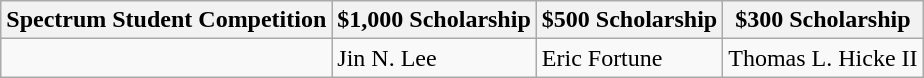<table class="wikitable">
<tr>
<th>Spectrum Student Competition</th>
<th>$1,000 Scholarship</th>
<th>$500 Scholarship</th>
<th>$300 Scholarship</th>
</tr>
<tr>
<td></td>
<td>Jin N. Lee</td>
<td>Eric Fortune</td>
<td>Thomas L. Hicke II</td>
</tr>
</table>
